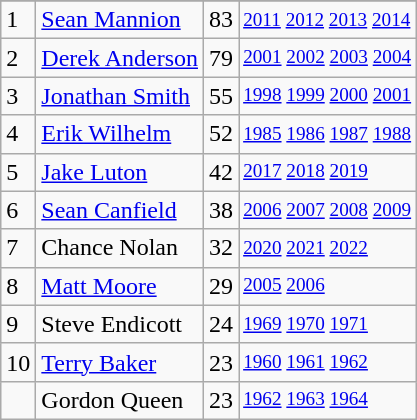<table class="wikitable">
<tr>
</tr>
<tr>
<td>1</td>
<td><a href='#'>Sean Mannion</a></td>
<td>83</td>
<td style="font-size:80%;"><a href='#'>2011</a> <a href='#'>2012</a> <a href='#'>2013</a> <a href='#'>2014</a></td>
</tr>
<tr>
<td>2</td>
<td><a href='#'>Derek Anderson</a></td>
<td>79</td>
<td style="font-size:80%;"><a href='#'>2001</a> <a href='#'>2002</a> <a href='#'>2003</a> <a href='#'>2004</a></td>
</tr>
<tr>
<td>3</td>
<td><a href='#'>Jonathan Smith</a></td>
<td>55</td>
<td style="font-size:80%;"><a href='#'>1998</a> <a href='#'>1999</a> <a href='#'>2000</a> <a href='#'>2001</a></td>
</tr>
<tr>
<td>4</td>
<td><a href='#'>Erik Wilhelm</a></td>
<td>52</td>
<td style="font-size:80%;"><a href='#'>1985</a> <a href='#'>1986</a> <a href='#'>1987</a> <a href='#'>1988</a></td>
</tr>
<tr>
<td>5</td>
<td><a href='#'>Jake Luton</a></td>
<td>42</td>
<td style="font-size:80%;"><a href='#'>2017</a> <a href='#'>2018</a> <a href='#'>2019</a></td>
</tr>
<tr>
<td>6</td>
<td><a href='#'>Sean Canfield</a></td>
<td>38</td>
<td style="font-size:80%;"><a href='#'>2006</a> <a href='#'>2007</a> <a href='#'>2008</a> <a href='#'>2009</a></td>
</tr>
<tr>
<td>7</td>
<td>Chance Nolan</td>
<td>32</td>
<td style="font-size:80%;"><a href='#'>2020</a> <a href='#'>2021</a> <a href='#'>2022</a></td>
</tr>
<tr>
<td>8</td>
<td><a href='#'>Matt Moore</a></td>
<td>29</td>
<td style="font-size:80%;"><a href='#'>2005</a> <a href='#'>2006</a></td>
</tr>
<tr>
<td>9</td>
<td>Steve Endicott</td>
<td>24</td>
<td style="font-size:80%;"><a href='#'>1969</a> <a href='#'>1970</a> <a href='#'>1971</a></td>
</tr>
<tr>
<td>10</td>
<td><a href='#'>Terry Baker</a></td>
<td>23</td>
<td style="font-size:80%;"><a href='#'>1960</a> <a href='#'>1961</a> <a href='#'>1962</a></td>
</tr>
<tr>
<td></td>
<td>Gordon Queen</td>
<td>23</td>
<td style="font-size:80%;"><a href='#'>1962</a> <a href='#'>1963</a> <a href='#'>1964</a></td>
</tr>
</table>
